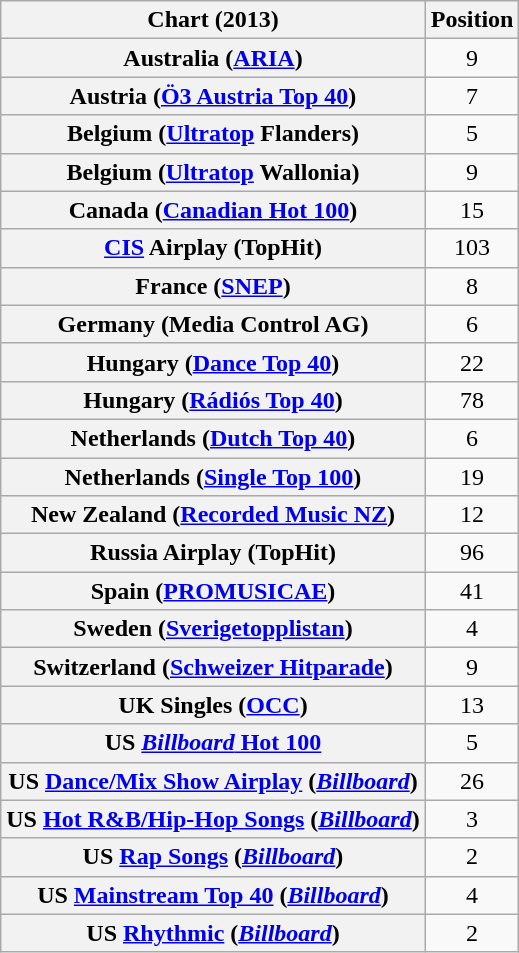<table class="wikitable plainrowheaders sortable" style="text-align:center">
<tr>
<th scope="col">Chart (2013)</th>
<th scope="col">Position</th>
</tr>
<tr>
<th scope="row">Australia (<a href='#'>ARIA</a>)</th>
<td>9</td>
</tr>
<tr>
<th scope="row">Austria (<a href='#'>Ö3 Austria Top 40</a>)</th>
<td>7</td>
</tr>
<tr>
<th scope="row">Belgium (<a href='#'>Ultratop</a> Flanders)</th>
<td>5</td>
</tr>
<tr>
<th scope="row">Belgium (<a href='#'>Ultratop</a> Wallonia)</th>
<td>9</td>
</tr>
<tr>
<th scope="row">Canada (<a href='#'>Canadian Hot 100</a>)</th>
<td>15</td>
</tr>
<tr>
<th scope="row"><a href='#'>CIS</a> Airplay (TopHit)</th>
<td>103</td>
</tr>
<tr>
<th scope="row">France (<a href='#'>SNEP</a>)</th>
<td>8</td>
</tr>
<tr>
<th scope="row">Germany (Media Control AG)</th>
<td>6</td>
</tr>
<tr>
<th scope="row">Hungary (<a href='#'>Dance Top 40</a>)</th>
<td>22</td>
</tr>
<tr>
<th scope="row">Hungary (<a href='#'>Rádiós Top 40</a>)</th>
<td>78</td>
</tr>
<tr>
<th scope="row">Netherlands (<a href='#'>Dutch Top 40</a>)</th>
<td>6</td>
</tr>
<tr>
<th scope="row">Netherlands (<a href='#'>Single Top 100</a>)</th>
<td>19</td>
</tr>
<tr>
<th scope="row">New Zealand (<a href='#'>Recorded Music NZ</a>)</th>
<td>12</td>
</tr>
<tr>
<th scope="row">Russia Airplay (TopHit)</th>
<td>96</td>
</tr>
<tr>
<th scope="row">Spain (<a href='#'>PROMUSICAE</a>)</th>
<td>41</td>
</tr>
<tr>
<th scope="row">Sweden (<a href='#'>Sverigetopplistan</a>)</th>
<td>4</td>
</tr>
<tr>
<th scope="row">Switzerland (<a href='#'>Schweizer Hitparade</a>)</th>
<td>9</td>
</tr>
<tr>
<th scope="row">UK Singles (<a href='#'>OCC</a>)</th>
<td>13</td>
</tr>
<tr>
<th scope="row">US <a href='#'><em>Billboard</em> Hot 100</a></th>
<td>5</td>
</tr>
<tr>
<th scope="row">US <a href='#'>Dance/Mix Show Airplay</a> (<em><a href='#'>Billboard</a></em>)</th>
<td>26</td>
</tr>
<tr>
<th scope="row">US <a href='#'>Hot R&B/Hip-Hop Songs</a> (<em><a href='#'>Billboard</a></em>)</th>
<td>3</td>
</tr>
<tr>
<th scope="row">US <a href='#'>Rap Songs</a> (<em><a href='#'>Billboard</a></em>)</th>
<td>2</td>
</tr>
<tr>
<th scope="row">US <a href='#'>Mainstream Top 40</a> (<em><a href='#'>Billboard</a></em>)</th>
<td>4</td>
</tr>
<tr>
<th scope="row">US <a href='#'>Rhythmic</a> (<em><a href='#'>Billboard</a></em>)</th>
<td>2</td>
</tr>
</table>
